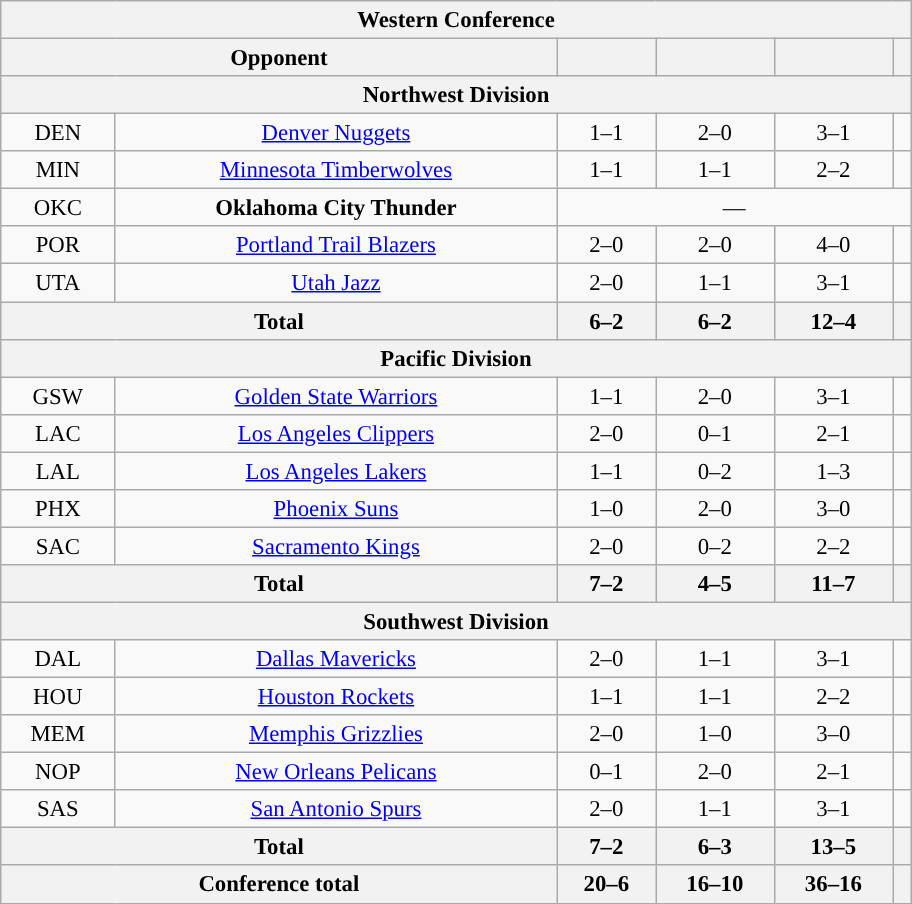<table class="wikitable" style="margin:1em auto; font-size:95%; text-align:center; width:40em;">
<tr>
<th colspan="6">Western Conference</th>
</tr>
<tr>
<th colspan="2">Opponent</th>
<th></th>
<th></th>
<th></th>
<th></th>
</tr>
<tr>
<th colspan="6">Northwest Division</th>
</tr>
<tr>
<td>DEN</td>
<td><a href='#'>Denver Nuggets</a></td>
<td>1–1</td>
<td>2–0</td>
<td>3–1</td>
<td></td>
</tr>
<tr>
<td>MIN</td>
<td><a href='#'>Minnesota Timberwolves</a></td>
<td>1–1</td>
<td>1–1</td>
<td>2–2</td>
<td></td>
</tr>
<tr>
<td>OKC</td>
<td><strong>Oklahoma City Thunder</strong></td>
<td colspan="6">—</td>
</tr>
<tr>
<td>POR</td>
<td><a href='#'>Portland Trail Blazers</a></td>
<td>2–0</td>
<td>2–0</td>
<td>4–0</td>
<td></td>
</tr>
<tr>
<td>UTA</td>
<td><a href='#'>Utah Jazz</a></td>
<td>2–0</td>
<td>1–1</td>
<td>3–1</td>
<td></td>
</tr>
<tr>
<th colspan="2">Total</th>
<th>6–2</th>
<th>6–2</th>
<th>12–4</th>
<th></th>
</tr>
<tr>
<th colspan="6">Pacific Division</th>
</tr>
<tr>
<td>GSW</td>
<td><a href='#'>Golden State Warriors</a></td>
<td>1–1</td>
<td>2–0</td>
<td>3–1</td>
<td></td>
</tr>
<tr>
<td>LAC</td>
<td><a href='#'>Los Angeles Clippers</a></td>
<td>2–0</td>
<td>0–1</td>
<td>2–1</td>
<td></td>
</tr>
<tr>
<td>LAL</td>
<td><a href='#'>Los Angeles Lakers</a></td>
<td>1–1</td>
<td>0–2</td>
<td>1–3</td>
<td></td>
</tr>
<tr>
<td>PHX</td>
<td><a href='#'>Phoenix Suns</a></td>
<td>1–0</td>
<td>2–0</td>
<td>3–0</td>
<td></td>
</tr>
<tr>
<td>SAC</td>
<td><a href='#'>Sacramento Kings</a></td>
<td>2–0</td>
<td>0–2</td>
<td>2–2</td>
<td></td>
</tr>
<tr>
<th colspan="2">Total</th>
<th>7–2</th>
<th>4–5</th>
<th>11–7</th>
<th></th>
</tr>
<tr>
<th colspan="6">Southwest Division</th>
</tr>
<tr>
<td>DAL</td>
<td><a href='#'>Dallas Mavericks</a></td>
<td>2–0</td>
<td>1–1</td>
<td>3–1</td>
<td></td>
</tr>
<tr>
<td>HOU</td>
<td><a href='#'>Houston Rockets</a></td>
<td>1–1</td>
<td>1–1</td>
<td>2–2</td>
<td></td>
</tr>
<tr>
<td>MEM</td>
<td><a href='#'>Memphis Grizzlies</a></td>
<td>2–0</td>
<td>1–0</td>
<td>3–0</td>
<td></td>
</tr>
<tr>
<td>NOP</td>
<td><a href='#'>New Orleans Pelicans</a></td>
<td>0–1</td>
<td>2–0</td>
<td>2–1</td>
<td></td>
</tr>
<tr>
<td>SAS</td>
<td><a href='#'>San Antonio Spurs</a></td>
<td>2–0</td>
<td>1–1</td>
<td>3–1</td>
<td></td>
</tr>
<tr>
<th colspan="2">Total</th>
<th>7–2</th>
<th>6–3</th>
<th>13–5</th>
<th></th>
</tr>
<tr>
<th colspan="2">Conference total</th>
<th>20–6</th>
<th>16–10</th>
<th>36–16</th>
<th></th>
</tr>
</table>
